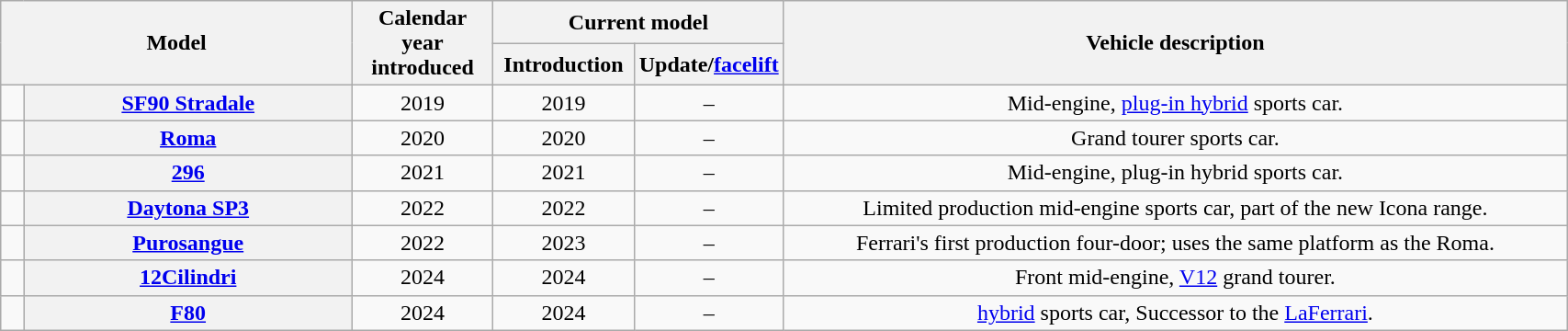<table class="wikitable" style="text-align: center; width: 90%">
<tr>
<th colspan="2" rowspan="2">Model</th>
<th rowspan="2" width="9%">Calendar year<br>introduced</th>
<th scope="col" colspan=2>Current model</th>
<th rowspan="2" width="50%" cellpadding="32px">Vehicle description</th>
</tr>
<tr>
<th width="9%">Introduction</th>
<th width="9%">Update/<a href='#'>facelift</a></th>
</tr>
<tr>
<td><br></td>
<th><a href='#'>SF90 Stradale</a></th>
<td>2019</td>
<td>2019</td>
<td>–</td>
<td>Mid-engine, <a href='#'>plug-in hybrid</a> sports car.</td>
</tr>
<tr>
<td><br></td>
<th><a href='#'>Roma</a></th>
<td>2020</td>
<td>2020</td>
<td>–</td>
<td>Grand tourer sports car.</td>
</tr>
<tr>
<td><br></td>
<th><a href='#'>296</a></th>
<td>2021</td>
<td>2021</td>
<td>–</td>
<td>Mid-engine, plug-in hybrid sports car.</td>
</tr>
<tr>
<td><br></td>
<th><a href='#'>Daytona SP3</a></th>
<td>2022</td>
<td>2022</td>
<td>–</td>
<td>Limited production mid-engine sports car, part of the new Icona range.</td>
</tr>
<tr>
<td><br></td>
<th><a href='#'>Purosangue</a></th>
<td>2022</td>
<td>2023</td>
<td>–</td>
<td>Ferrari's first production four-door; uses the same platform as the Roma.</td>
</tr>
<tr>
<td><br></td>
<th><a href='#'>12Cilindri</a></th>
<td>2024</td>
<td>2024</td>
<td>–</td>
<td>Front mid-engine, <a href='#'>V12</a> grand tourer.</td>
</tr>
<tr>
<td><br></td>
<th><a href='#'>F80</a></th>
<td>2024</td>
<td>2024</td>
<td>–</td>
<td><a href='#'>hybrid</a> sports car, Successor to the <a href='#'>LaFerrari</a>.</td>
</tr>
</table>
